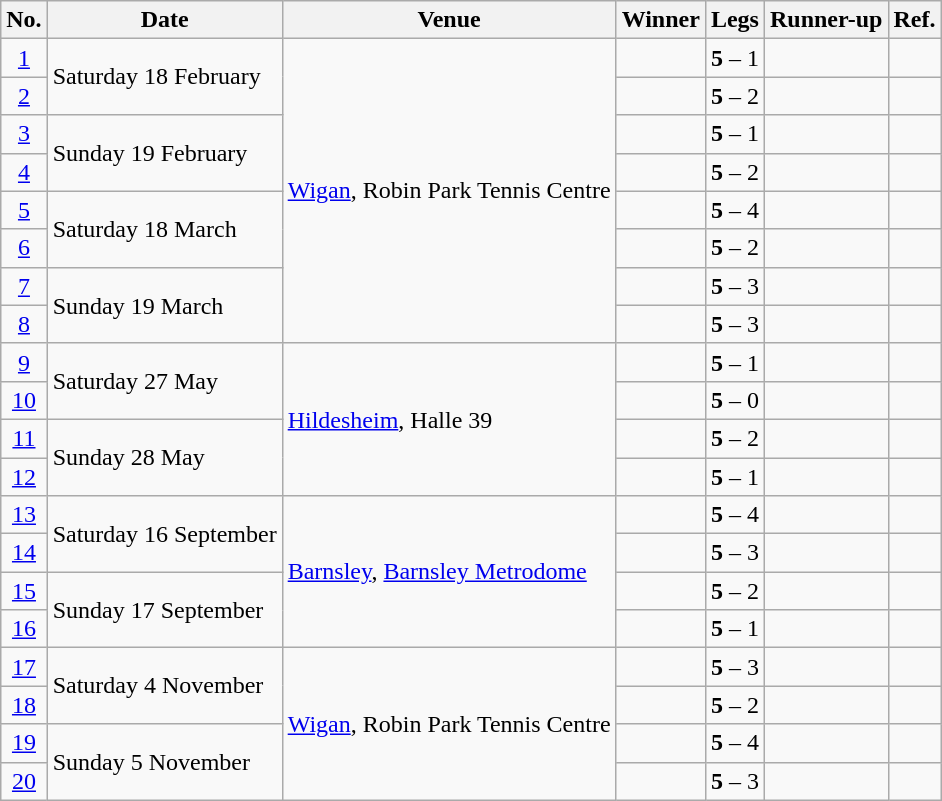<table class="wikitable">
<tr>
<th>No.</th>
<th>Date</th>
<th>Venue</th>
<th>Winner</th>
<th>Legs</th>
<th>Runner-up</th>
<th>Ref.</th>
</tr>
<tr>
<td align=center><a href='#'>1</a></td>
<td rowspan=2>Saturday 18 February</td>
<td rowspan=8> <a href='#'>Wigan</a>, Robin Park Tennis Centre</td>
<td align="right"></td>
<td align="center"><strong>5</strong> – 1</td>
<td></td>
<td align="center"></td>
</tr>
<tr>
<td align=center><a href='#'>2</a></td>
<td align="right"></td>
<td align="center"><strong>5</strong> – 2</td>
<td></td>
<td align="center"></td>
</tr>
<tr>
<td align=center><a href='#'>3</a></td>
<td rowspan=2>Sunday 19 February</td>
<td align="right"></td>
<td align="center"><strong>5</strong> – 1</td>
<td></td>
<td align="center"></td>
</tr>
<tr>
<td align=center><a href='#'>4</a></td>
<td align="right"></td>
<td align="center"><strong>5</strong> – 2</td>
<td></td>
<td align="center"></td>
</tr>
<tr>
<td align=center><a href='#'>5</a></td>
<td rowspan=2>Saturday 18 March</td>
<td align="right"></td>
<td align="center"><strong>5</strong> – 4</td>
<td></td>
<td align="center"></td>
</tr>
<tr>
<td align=center><a href='#'>6</a></td>
<td align="right"></td>
<td align="center"><strong>5</strong> – 2</td>
<td></td>
<td align="center"></td>
</tr>
<tr>
<td align=center><a href='#'>7</a></td>
<td rowspan=2>Sunday 19 March</td>
<td align="right"></td>
<td align="center"><strong>5</strong> – 3</td>
<td></td>
<td align="center"></td>
</tr>
<tr>
<td align=center><a href='#'>8</a></td>
<td align="right"></td>
<td align="center"><strong>5</strong> – 3</td>
<td></td>
<td align="center"></td>
</tr>
<tr>
<td align=center><a href='#'>9</a></td>
<td rowspan=2>Saturday 27 May</td>
<td rowspan="4"> <a href='#'>Hildesheim</a>, Halle 39</td>
<td align="right"></td>
<td align="center"><strong>5</strong> – 1</td>
<td></td>
<td align="center"></td>
</tr>
<tr>
<td align=center><a href='#'>10</a></td>
<td align="right"></td>
<td align="center"><strong>5</strong> – 0</td>
<td></td>
<td align="center"></td>
</tr>
<tr>
<td align=center><a href='#'>11</a></td>
<td rowspan=2>Sunday 28 May</td>
<td align="right"></td>
<td align="center"><strong>5</strong> – 2</td>
<td></td>
<td align="center"></td>
</tr>
<tr>
<td align=center><a href='#'>12</a></td>
<td align="right"></td>
<td align="center"><strong>5</strong> – 1</td>
<td></td>
<td align="center"></td>
</tr>
<tr>
<td align=center><a href='#'>13</a></td>
<td rowspan=2>Saturday 16 September</td>
<td rowspan=4> <a href='#'>Barnsley</a>, <a href='#'>Barnsley Metrodome</a></td>
<td align="right"></td>
<td align="center"><strong>5</strong> – 4</td>
<td></td>
<td align="center"></td>
</tr>
<tr>
<td align=center><a href='#'>14</a></td>
<td align="right"></td>
<td align="center"><strong>5</strong> – 3</td>
<td></td>
<td align="center"></td>
</tr>
<tr>
<td align=center><a href='#'>15</a></td>
<td rowspan=2>Sunday 17 September</td>
<td align="right"></td>
<td align="center"><strong>5</strong> – 2</td>
<td></td>
<td align="center"></td>
</tr>
<tr>
<td align=center><a href='#'>16</a></td>
<td align="right"></td>
<td align="center"><strong>5</strong> – 1</td>
<td></td>
<td align="center"></td>
</tr>
<tr>
<td align=center><a href='#'>17</a></td>
<td rowspan=2>Saturday 4 November</td>
<td rowspan="4"> <a href='#'>Wigan</a>, Robin Park Tennis Centre</td>
<td align="right"></td>
<td align="center"><strong>5</strong> – 3</td>
<td></td>
<td align="center"></td>
</tr>
<tr>
<td align=center><a href='#'>18</a></td>
<td align="right"></td>
<td align="center"><strong>5</strong> – 2</td>
<td></td>
<td align="center"></td>
</tr>
<tr>
<td align=center><a href='#'>19</a></td>
<td rowspan="2">Sunday 5 November</td>
<td align="right"></td>
<td align="center"><strong>5</strong> – 4</td>
<td></td>
<td align="center"></td>
</tr>
<tr>
<td align=center><a href='#'>20</a></td>
<td align="right"></td>
<td align="center"><strong>5</strong> – 3</td>
<td></td>
<td align="center"></td>
</tr>
</table>
